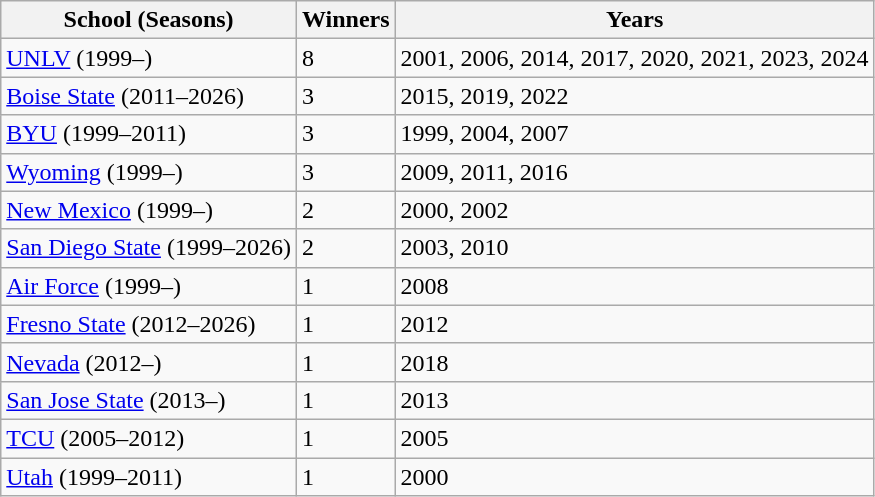<table class="wikitable">
<tr>
<th>School (Seasons)</th>
<th>Winners</th>
<th>Years</th>
</tr>
<tr>
<td><a href='#'>UNLV</a> (1999–)</td>
<td>8</td>
<td>2001, 2006, 2014, 2017, 2020, 2021, 2023, 2024</td>
</tr>
<tr>
<td><a href='#'>Boise State</a> (2011–2026)</td>
<td>3</td>
<td>2015, 2019, 2022</td>
</tr>
<tr>
<td><a href='#'>BYU</a> (1999–2011)</td>
<td>3</td>
<td>1999, 2004, 2007</td>
</tr>
<tr>
<td><a href='#'>Wyoming</a> (1999–)</td>
<td>3</td>
<td>2009, 2011, 2016</td>
</tr>
<tr>
<td><a href='#'>New Mexico</a> (1999–)</td>
<td>2</td>
<td>2000, 2002</td>
</tr>
<tr>
<td><a href='#'>San Diego State</a> (1999–2026)</td>
<td>2</td>
<td>2003, 2010</td>
</tr>
<tr>
<td><a href='#'>Air Force</a> (1999–)</td>
<td>1</td>
<td>2008</td>
</tr>
<tr>
<td><a href='#'>Fresno State</a> (2012–2026)</td>
<td>1</td>
<td>2012</td>
</tr>
<tr>
<td><a href='#'>Nevada</a> (2012–)</td>
<td>1</td>
<td>2018</td>
</tr>
<tr>
<td><a href='#'>San Jose State</a> (2013–)</td>
<td>1</td>
<td>2013</td>
</tr>
<tr>
<td><a href='#'>TCU</a> (2005–2012)</td>
<td>1</td>
<td>2005</td>
</tr>
<tr>
<td><a href='#'>Utah</a> (1999–2011)</td>
<td>1</td>
<td>2000</td>
</tr>
</table>
